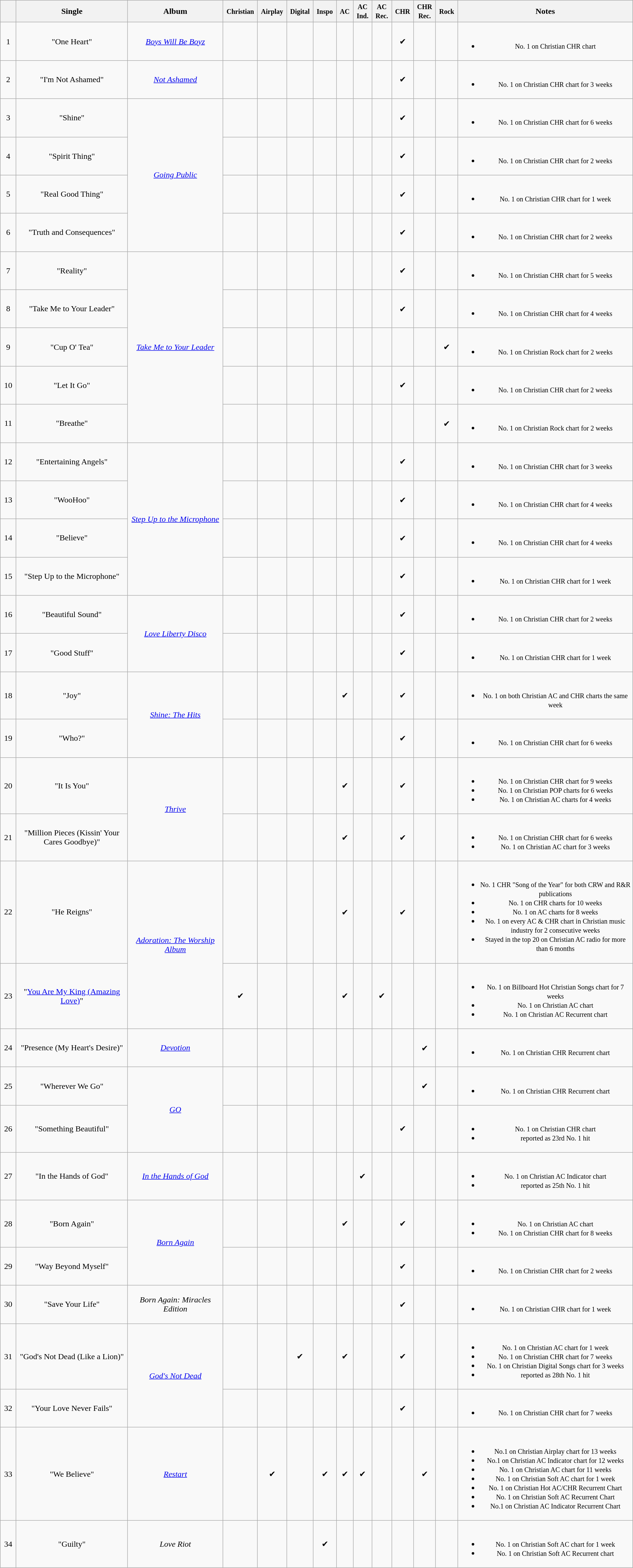<table class="wikitable sortable" style="text-align:center">
<tr>
<th style="width: 2%"></th>
<th style="width: 14%">Single</th>
<th style="width: 12%">Album</th>
<th style="width: 2%"><small>Christian</small></th>
<th style="width: 2%"><small>Airplay</small></th>
<th style="width: 2%"><small>Digital</small></th>
<th style="width: 2%"><small>Inspo</small></th>
<th style="width: 2%"><small>AC</small></th>
<th style="width: 2%"><small>AC<br>Ind.</small></th>
<th style="width: 2%"><small>AC<br>Rec.</small></th>
<th style="width: 2%"><small>CHR</small></th>
<th style="width: 2%"><small>CHR<br>Rec.</small></th>
<th style="width: 2%"><small>Rock</small></th>
<th style="width: 22%">Notes</th>
</tr>
<tr>
<td>1</td>
<td>"One Heart"</td>
<td><em><a href='#'>Boys Will Be Boyz</a></em></td>
<td></td>
<td></td>
<td></td>
<td></td>
<td></td>
<td></td>
<td></td>
<td>✔</td>
<td></td>
<td></td>
<td><br><ul><li><small>No. 1 on Christian CHR chart</small></li></ul></td>
</tr>
<tr>
<td>2</td>
<td>"I'm Not Ashamed"</td>
<td><em><a href='#'>Not Ashamed</a></em></td>
<td></td>
<td></td>
<td></td>
<td></td>
<td></td>
<td></td>
<td></td>
<td>✔</td>
<td></td>
<td></td>
<td><br><ul><li><small>No. 1 on Christian CHR chart for 3 weeks</small></li></ul></td>
</tr>
<tr>
<td>3</td>
<td>"Shine"</td>
<td rowspan="4"><em><a href='#'>Going Public</a></em></td>
<td></td>
<td></td>
<td></td>
<td></td>
<td></td>
<td></td>
<td></td>
<td>✔</td>
<td></td>
<td></td>
<td><br><ul><li><small>No. 1 on Christian CHR chart for 6 weeks</small></li></ul></td>
</tr>
<tr>
<td>4</td>
<td>"Spirit Thing"</td>
<td></td>
<td></td>
<td></td>
<td></td>
<td></td>
<td></td>
<td></td>
<td>✔</td>
<td></td>
<td></td>
<td><br><ul><li><small>No. 1 on Christian CHR chart for 2 weeks</small></li></ul></td>
</tr>
<tr>
<td>5</td>
<td>"Real Good Thing"</td>
<td></td>
<td></td>
<td></td>
<td></td>
<td></td>
<td></td>
<td></td>
<td>✔</td>
<td></td>
<td></td>
<td><br><ul><li><small>No. 1 on Christian CHR chart for 1 week</small></li></ul></td>
</tr>
<tr>
<td>6</td>
<td>"Truth and Consequences"</td>
<td></td>
<td></td>
<td></td>
<td></td>
<td></td>
<td></td>
<td></td>
<td>✔</td>
<td></td>
<td></td>
<td><br><ul><li><small>No. 1 on Christian CHR chart for 2 weeks</small></li></ul></td>
</tr>
<tr>
<td>7</td>
<td>"Reality"</td>
<td rowspan="5"><em><a href='#'>Take Me to Your Leader</a></em></td>
<td></td>
<td></td>
<td></td>
<td></td>
<td></td>
<td></td>
<td></td>
<td>✔</td>
<td></td>
<td></td>
<td><br><ul><li><small>No. 1 on Christian CHR chart for 5 weeks</small></li></ul></td>
</tr>
<tr>
<td>8</td>
<td>"Take Me to Your Leader"</td>
<td></td>
<td></td>
<td></td>
<td></td>
<td></td>
<td></td>
<td></td>
<td>✔</td>
<td></td>
<td></td>
<td><br><ul><li><small>No. 1 on Christian CHR chart for 4 weeks</small></li></ul></td>
</tr>
<tr>
<td>9</td>
<td>"Cup O' Tea"</td>
<td></td>
<td></td>
<td></td>
<td></td>
<td></td>
<td></td>
<td></td>
<td></td>
<td></td>
<td>✔</td>
<td><br><ul><li><small>No. 1 on Christian Rock chart for 2 weeks</small></li></ul></td>
</tr>
<tr>
<td>10</td>
<td>"Let It Go"</td>
<td></td>
<td></td>
<td></td>
<td></td>
<td></td>
<td></td>
<td></td>
<td>✔</td>
<td></td>
<td></td>
<td><br><ul><li><small>No. 1 on Christian CHR chart for 2 weeks</small></li></ul></td>
</tr>
<tr>
<td>11</td>
<td>"Breathe"</td>
<td></td>
<td></td>
<td></td>
<td></td>
<td></td>
<td></td>
<td></td>
<td></td>
<td></td>
<td>✔</td>
<td><br><ul><li><small>No. 1 on Christian Rock chart for 2 weeks</small></li></ul></td>
</tr>
<tr>
<td>12</td>
<td>"Entertaining Angels"</td>
<td rowspan="4"><em><a href='#'>Step Up to the Microphone</a></em></td>
<td></td>
<td></td>
<td></td>
<td></td>
<td></td>
<td></td>
<td></td>
<td>✔</td>
<td></td>
<td></td>
<td><br><ul><li><small>No. 1 on Christian CHR chart for 3 weeks</small></li></ul></td>
</tr>
<tr>
<td>13</td>
<td>"WooHoo"</td>
<td></td>
<td></td>
<td></td>
<td></td>
<td></td>
<td></td>
<td></td>
<td>✔</td>
<td></td>
<td></td>
<td><br><ul><li><small>No. 1 on Christian CHR chart for 4 weeks</small></li></ul></td>
</tr>
<tr>
<td>14</td>
<td>"Believe"</td>
<td></td>
<td></td>
<td></td>
<td></td>
<td></td>
<td></td>
<td></td>
<td>✔</td>
<td></td>
<td></td>
<td><br><ul><li><small>No. 1 on Christian CHR chart for 4 weeks</small></li></ul></td>
</tr>
<tr>
<td>15</td>
<td>"Step Up to the Microphone"</td>
<td></td>
<td></td>
<td></td>
<td></td>
<td></td>
<td></td>
<td></td>
<td>✔</td>
<td></td>
<td></td>
<td><br><ul><li><small>No. 1 on Christian CHR chart for 1 week</small></li></ul></td>
</tr>
<tr>
<td>16</td>
<td>"Beautiful Sound"</td>
<td rowspan="2"><em><a href='#'>Love Liberty Disco</a></em></td>
<td></td>
<td></td>
<td></td>
<td></td>
<td></td>
<td></td>
<td></td>
<td>✔</td>
<td></td>
<td></td>
<td><br><ul><li><small>No. 1 on Christian CHR chart for 2 weeks</small></li></ul></td>
</tr>
<tr>
<td>17</td>
<td>"Good Stuff"</td>
<td></td>
<td></td>
<td></td>
<td></td>
<td></td>
<td></td>
<td></td>
<td>✔</td>
<td></td>
<td></td>
<td><br><ul><li><small>No. 1 on Christian CHR chart for 1 week</small></li></ul></td>
</tr>
<tr>
<td>18</td>
<td>"Joy"</td>
<td rowspan="2"><em><a href='#'>Shine: The Hits</a></em></td>
<td></td>
<td></td>
<td></td>
<td></td>
<td>✔</td>
<td></td>
<td></td>
<td>✔</td>
<td></td>
<td></td>
<td><br><ul><li><small>No. 1 on both Christian AC and CHR charts the same week</small></li></ul></td>
</tr>
<tr>
<td>19</td>
<td>"Who?"</td>
<td></td>
<td></td>
<td></td>
<td></td>
<td></td>
<td></td>
<td></td>
<td>✔</td>
<td></td>
<td></td>
<td><br><ul><li><small>No. 1 on Christian CHR chart for 6 weeks</small></li></ul></td>
</tr>
<tr>
<td>20</td>
<td>"It Is You"</td>
<td rowspan="2"><em><a href='#'>Thrive</a></em></td>
<td></td>
<td></td>
<td></td>
<td></td>
<td>✔</td>
<td></td>
<td></td>
<td>✔</td>
<td></td>
<td></td>
<td><br><ul><li><small>No. 1 on Christian CHR chart for 9 weeks</small></li><li><small>No. 1 on Christian POP charts for 6 weeks</small></li><li><small>No. 1 on Christian AC charts for 4 weeks</small></li></ul></td>
</tr>
<tr>
<td>21</td>
<td>"Million Pieces (Kissin' Your Cares Goodbye)"</td>
<td></td>
<td></td>
<td></td>
<td></td>
<td>✔</td>
<td></td>
<td></td>
<td>✔</td>
<td></td>
<td></td>
<td><br><ul><li><small>No. 1 on Christian CHR chart for 6 weeks</small></li><li><small>No. 1 on Christian AC chart for 3 weeks</small></li></ul></td>
</tr>
<tr>
<td>22</td>
<td>"He Reigns"</td>
<td rowspan="2"><em><a href='#'>Adoration: The Worship Album</a></em></td>
<td></td>
<td></td>
<td></td>
<td></td>
<td>✔</td>
<td></td>
<td></td>
<td>✔</td>
<td></td>
<td></td>
<td><br><ul><li><small>No. 1 CHR "Song of the Year" for both CRW and R&R publications</small></li><li><small>No. 1 on CHR charts for 10 weeks</small></li><li><small>No. 1 on AC charts for 8 weeks</small></li><li><small>No. 1 on every AC & CHR chart in Christian music industry for 2 consecutive weeks</small></li><li><small>Stayed in the top 20 on Christian AC radio for more than 6 months</small></li></ul></td>
</tr>
<tr>
<td>23</td>
<td>"<a href='#'>You Are My King (Amazing Love)</a>"</td>
<td>✔</td>
<td></td>
<td></td>
<td></td>
<td>✔</td>
<td></td>
<td>✔</td>
<td></td>
<td></td>
<td></td>
<td><br><ul><li><small>No. 1 on Billboard Hot Christian Songs chart for 7 weeks</small></li><li><small>No. 1 on Christian AC chart</small></li><li><small>No. 1 on Christian AC Recurrent chart</small></li></ul></td>
</tr>
<tr>
<td>24</td>
<td>"Presence (My Heart's Desire)"</td>
<td><em><a href='#'>Devotion</a></em></td>
<td></td>
<td></td>
<td></td>
<td></td>
<td></td>
<td></td>
<td></td>
<td></td>
<td>✔</td>
<td></td>
<td><br><ul><li><small>No. 1 on Christian CHR Recurrent chart</small></li></ul></td>
</tr>
<tr>
<td>25</td>
<td>"Wherever We Go"</td>
<td rowspan="2"><em><a href='#'>GO</a></em></td>
<td></td>
<td></td>
<td></td>
<td></td>
<td></td>
<td></td>
<td></td>
<td></td>
<td>✔</td>
<td></td>
<td><br><ul><li><small>No. 1 on Christian CHR Recurrent chart</small></li></ul></td>
</tr>
<tr>
<td>26</td>
<td>"Something Beautiful"</td>
<td></td>
<td></td>
<td></td>
<td></td>
<td></td>
<td></td>
<td></td>
<td>✔</td>
<td></td>
<td></td>
<td><br><ul><li><small>No. 1 on Christian CHR chart</small></li><li><small>reported as 23rd No. 1 hit</small></li></ul></td>
</tr>
<tr>
<td>27</td>
<td>"In the Hands of God"</td>
<td><em><a href='#'>In the Hands of God</a></em></td>
<td></td>
<td></td>
<td></td>
<td></td>
<td></td>
<td>✔</td>
<td></td>
<td></td>
<td></td>
<td></td>
<td><br><ul><li><small>No. 1 on Christian AC Indicator chart</small></li><li><small>reported as 25th No. 1 hit</small></li></ul></td>
</tr>
<tr>
<td>28</td>
<td>"Born Again"</td>
<td rowspan="2"><em><a href='#'>Born Again</a></em></td>
<td></td>
<td></td>
<td></td>
<td></td>
<td>✔</td>
<td></td>
<td></td>
<td>✔</td>
<td></td>
<td></td>
<td><br><ul><li><small>No. 1 on Christian AC chart</small></li><li><small>No. 1 on Christian CHR chart for 8 weeks</small></li></ul></td>
</tr>
<tr>
<td>29</td>
<td>"Way Beyond Myself"</td>
<td></td>
<td></td>
<td></td>
<td></td>
<td></td>
<td></td>
<td></td>
<td>✔</td>
<td></td>
<td></td>
<td><br><ul><li><small>No. 1 on Christian CHR chart for 2 weeks</small></li></ul></td>
</tr>
<tr>
<td>30</td>
<td>"Save Your Life"</td>
<td rowspan="1"><em>Born Again: Miracles Edition</em></td>
<td></td>
<td></td>
<td></td>
<td></td>
<td></td>
<td></td>
<td></td>
<td>✔</td>
<td></td>
<td></td>
<td><br><ul><li><small>No. 1 on Christian CHR chart for 1 week</small></li></ul></td>
</tr>
<tr>
<td>31</td>
<td>"God's Not Dead (Like a Lion)"</td>
<td rowspan="2"><em><a href='#'>God's Not Dead</a></em></td>
<td></td>
<td></td>
<td>✔</td>
<td></td>
<td>✔</td>
<td></td>
<td></td>
<td>✔</td>
<td></td>
<td></td>
<td><br><ul><li><small>No. 1 on Christian AC chart for 1 week</small></li><li><small>No. 1 on Christian CHR chart for 7 weeks</small></li><li><small>No. 1 on Christian Digital Songs chart for 3 weeks</small></li><li><small>reported as 28th No. 1 hit</small></li></ul></td>
</tr>
<tr>
<td>32</td>
<td>"Your Love Never Fails"</td>
<td></td>
<td></td>
<td></td>
<td></td>
<td></td>
<td></td>
<td></td>
<td>✔</td>
<td></td>
<td></td>
<td><br><ul><li><small>No. 1 on Christian CHR chart for 7 weeks</small></li></ul></td>
</tr>
<tr>
<td>33</td>
<td>"We Believe"</td>
<td><em><a href='#'>Restart</a></em></td>
<td></td>
<td>✔</td>
<td></td>
<td>✔</td>
<td>✔</td>
<td>✔</td>
<td></td>
<td></td>
<td>✔</td>
<td></td>
<td><br><ul><li><small>No.1 on Christian Airplay chart for 13 weeks</small></li><li><small>No.1 on Christian AC Indicator chart for 12 weeks</small></li><li><small>No. 1 on Christian AC chart for 11 weeks</small></li><li><small>No. 1 on Christian Soft AC chart for 1 week</small></li><li><small>No. 1 on Christian Hot AC/CHR Recurrent Chart</small></li><li><small>No. 1 on Christian Soft AC Recurrent Chart</small></li><li><small>No.1 on Christian AC Indicator Recurrent Chart</small></li></ul></td>
</tr>
<tr>
<td>34</td>
<td>"Guilty"</td>
<td><em>Love Riot</em></td>
<td></td>
<td></td>
<td></td>
<td>✔</td>
<td></td>
<td></td>
<td></td>
<td></td>
<td></td>
<td></td>
<td><br><ul><li><small>No. 1 on Christian Soft AC chart for 1 week</small></li><li><small>No. 1 on Christian Soft AC Recurrent chart</small></li></ul></td>
</tr>
</table>
